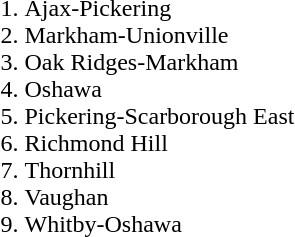<table>
<tr>
<td></td>
<td><br><ol><li>Ajax-Pickering</li><li>Markham-Unionville</li><li>Oak Ridges-Markham</li><li>Oshawa</li><li>Pickering-Scarborough East</li><li>Richmond Hill</li><li>Thornhill</li><li>Vaughan</li><li>Whitby-Oshawa</li></ol></td>
</tr>
</table>
